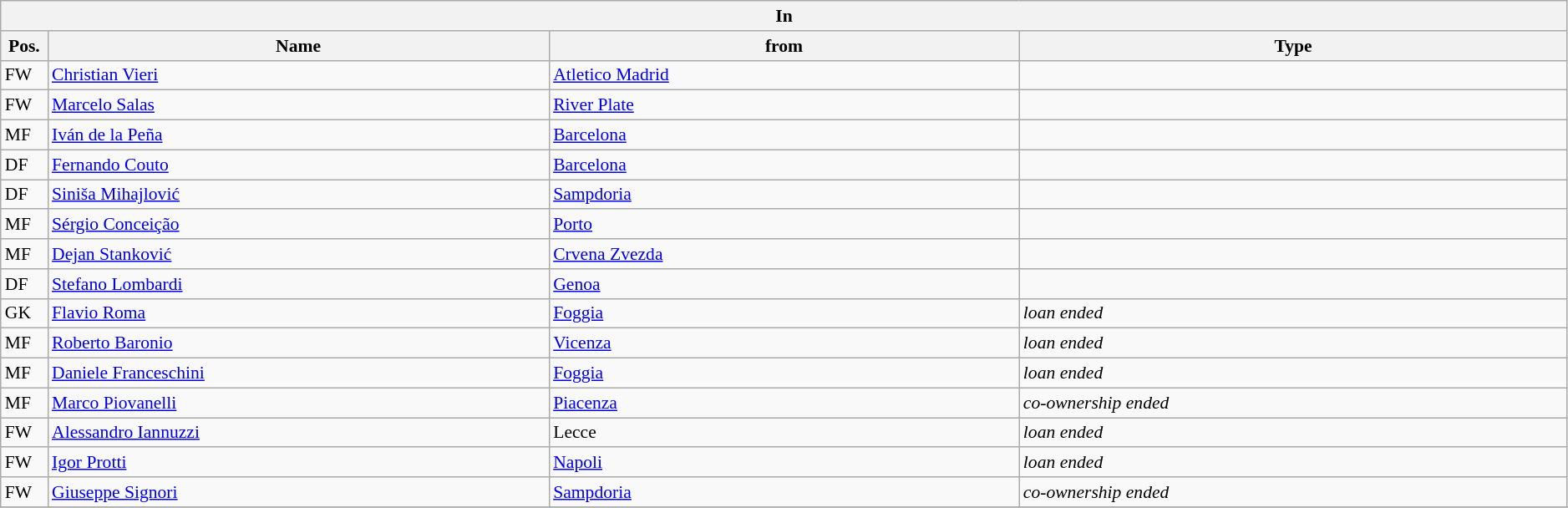<table class="wikitable" style="font-size:90%;width:99%;">
<tr>
<th colspan="4">In</th>
</tr>
<tr>
<th width=3%>Pos.</th>
<th width=32%>Name</th>
<th width=30%>from</th>
<th width=35%>Type</th>
</tr>
<tr>
<td>FW</td>
<td><a href='#'>Christian Vieri</a></td>
<td><a href='#'>Atletico Madrid</a></td>
<td></td>
</tr>
<tr>
<td>FW</td>
<td><a href='#'>Marcelo Salas</a></td>
<td><a href='#'>River Plate</a></td>
<td></td>
</tr>
<tr>
<td>MF</td>
<td><a href='#'>Iván de la Peña</a></td>
<td><a href='#'>Barcelona</a></td>
<td></td>
</tr>
<tr>
<td>DF</td>
<td><a href='#'>Fernando Couto</a></td>
<td><a href='#'>Barcelona</a></td>
<td></td>
</tr>
<tr>
<td>DF</td>
<td><a href='#'>Siniša Mihajlović</a></td>
<td><a href='#'>Sampdoria</a></td>
<td></td>
</tr>
<tr>
<td>MF</td>
<td><a href='#'>Sérgio Conceição</a></td>
<td><a href='#'>Porto</a></td>
<td></td>
</tr>
<tr>
<td>MF</td>
<td><a href='#'>Dejan Stanković</a></td>
<td><a href='#'>Crvena Zvezda</a></td>
<td></td>
</tr>
<tr>
<td>DF</td>
<td><a href='#'>Stefano Lombardi</a></td>
<td><a href='#'>Genoa</a></td>
<td></td>
</tr>
<tr>
<td>GK</td>
<td><a href='#'>Flavio Roma</a></td>
<td><a href='#'>Foggia</a></td>
<td><em>loan ended</em></td>
</tr>
<tr>
<td>MF</td>
<td><a href='#'>Roberto Baronio</a></td>
<td><a href='#'>Vicenza</a></td>
<td><em>loan ended</em></td>
</tr>
<tr>
<td>MF</td>
<td><a href='#'>Daniele Franceschini</a></td>
<td><a href='#'>Foggia</a></td>
<td><em>loan ended</em></td>
</tr>
<tr>
<td>MF</td>
<td><a href='#'>Marco Piovanelli</a></td>
<td><a href='#'>Piacenza</a></td>
<td><em>co-ownership ended</em></td>
</tr>
<tr>
<td>FW</td>
<td><a href='#'>Alessandro Iannuzzi</a></td>
<td>Lecce</td>
<td><em>loan ended</em></td>
</tr>
<tr>
<td>FW</td>
<td><a href='#'>Igor Protti</a></td>
<td><a href='#'>Napoli</a></td>
<td><em>loan ended</em></td>
</tr>
<tr>
<td>FW</td>
<td><a href='#'>Giuseppe Signori</a></td>
<td><a href='#'>Sampdoria</a></td>
<td><em>co-ownership ended</em></td>
</tr>
<tr>
</tr>
</table>
